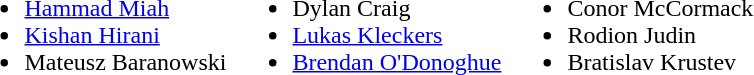<table>
<tr>
<td valign=top><br><ul><li> <a href='#'>Hammad Miah</a></li><li> <a href='#'>Kishan Hirani</a></li><li> Mateusz Baranowski</li></ul></td>
<td valign=top><br><ul><li> Dylan Craig</li><li> <a href='#'>Lukas Kleckers</a></li><li> <a href='#'>Brendan O'Donoghue</a></li></ul></td>
<td valign=top><br><ul><li> Conor McCormack</li><li> Rodion Judin</li><li> Bratislav Krustev</li></ul></td>
</tr>
</table>
